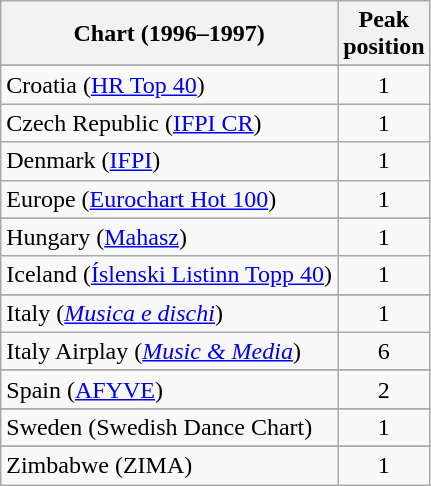<table class="wikitable sortable">
<tr>
<th>Chart (1996–1997)</th>
<th>Peak<br>position</th>
</tr>
<tr>
</tr>
<tr>
</tr>
<tr>
</tr>
<tr>
</tr>
<tr>
</tr>
<tr>
</tr>
<tr>
</tr>
<tr>
<td>Croatia (<a href='#'>HR Top 40</a>)</td>
<td align="center">1</td>
</tr>
<tr>
<td>Czech Republic (<a href='#'>IFPI CR</a>)</td>
<td style="text-align:center;">1</td>
</tr>
<tr>
<td>Denmark (<a href='#'>IFPI</a>)</td>
<td style="text-align:center;">1</td>
</tr>
<tr>
<td>Europe (<a href='#'>Eurochart Hot 100</a>)</td>
<td style="text-align:center;">1</td>
</tr>
<tr>
</tr>
<tr>
</tr>
<tr>
</tr>
<tr>
<td>Hungary (<a href='#'>Mahasz</a>)</td>
<td style="text-align:center;">1</td>
</tr>
<tr>
<td>Iceland (<a href='#'>Íslenski Listinn Topp 40</a>)</td>
<td style="text-align:center;">1</td>
</tr>
<tr>
</tr>
<tr>
<td>Italy (<em><a href='#'>Musica e dischi</a></em>)</td>
<td style="text-align:center;">1</td>
</tr>
<tr>
<td>Italy Airplay (<em><a href='#'>Music & Media</a></em>)</td>
<td style="text-align:center;">6</td>
</tr>
<tr>
</tr>
<tr>
</tr>
<tr>
</tr>
<tr>
</tr>
<tr>
</tr>
<tr>
<td>Spain (<a href='#'>AFYVE</a>)</td>
<td style="text-align:center;">2</td>
</tr>
<tr>
</tr>
<tr>
<td>Sweden (Swedish Dance Chart)</td>
<td style="text-align:center;">1</td>
</tr>
<tr>
</tr>
<tr>
</tr>
<tr>
</tr>
<tr>
</tr>
<tr>
</tr>
<tr>
</tr>
<tr>
</tr>
<tr>
</tr>
<tr>
</tr>
<tr>
</tr>
<tr>
<td>Zimbabwe (ZIMA)</td>
<td style="text-align:center;">1</td>
</tr>
</table>
